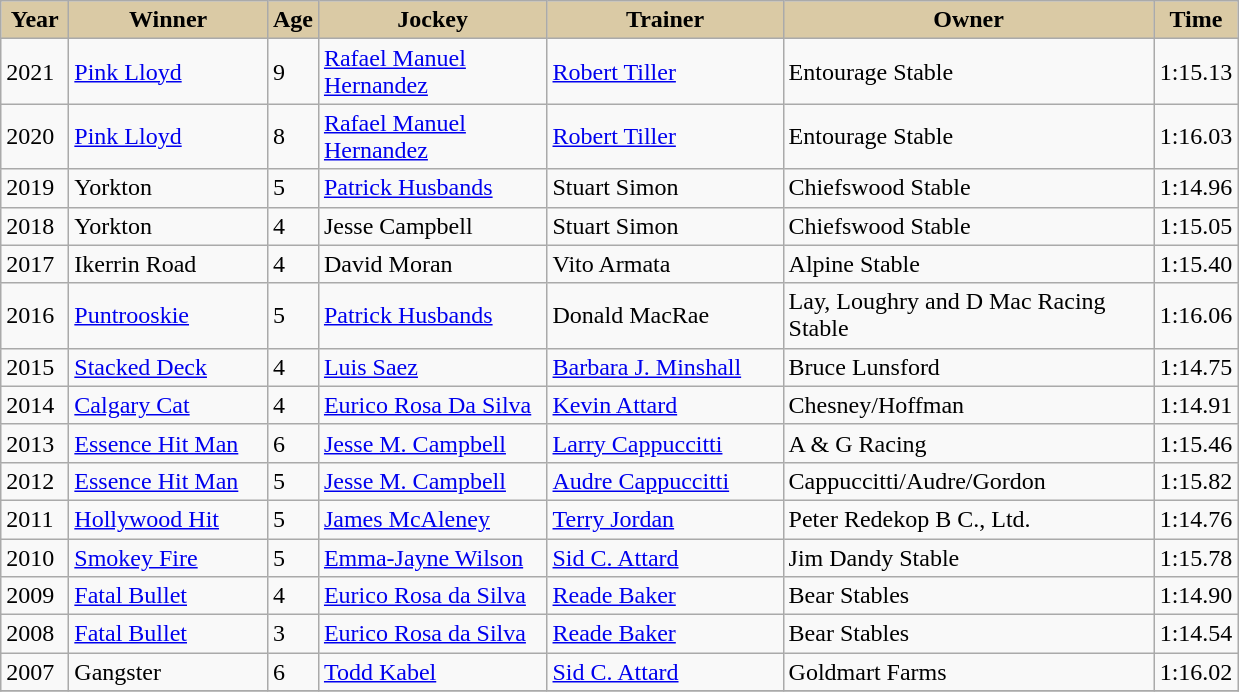<table class="wikitable sortable">
<tr>
<th style="background-color:#DACAA5; width:38px">Year <br></th>
<th style="background-color:#DACAA5; width:125px">Winner <br></th>
<th style="background-color:#DACAA5; width:20px">Age<br></th>
<th style="background-color:#DACAA5; width:145px">Jockey <br></th>
<th style="background-color:#DACAA5; width:150px">Trainer <br></th>
<th style="background-color:#DACAA5; width:240px">Owner <br></th>
<th style="background-color:#DACAA5; width:38px">Time <br></th>
</tr>
<tr>
<td>2021</td>
<td><a href='#'>Pink Lloyd</a></td>
<td>9</td>
<td><a href='#'>Rafael Manuel Hernandez</a></td>
<td><a href='#'>Robert Tiller</a></td>
<td>Entourage Stable</td>
<td>1:15.13</td>
</tr>
<tr>
<td>2020</td>
<td><a href='#'>Pink Lloyd</a></td>
<td>8</td>
<td><a href='#'>Rafael Manuel Hernandez</a></td>
<td><a href='#'>Robert Tiller</a></td>
<td>Entourage Stable</td>
<td>1:16.03</td>
</tr>
<tr>
<td>2019</td>
<td>Yorkton</td>
<td>5</td>
<td><a href='#'>Patrick Husbands</a></td>
<td>Stuart Simon</td>
<td>Chiefswood Stable</td>
<td>1:14.96</td>
</tr>
<tr>
<td>2018</td>
<td>Yorkton</td>
<td>4</td>
<td>Jesse Campbell</td>
<td>Stuart Simon</td>
<td>Chiefswood Stable</td>
<td>1:15.05</td>
</tr>
<tr>
<td>2017</td>
<td>Ikerrin Road</td>
<td>4</td>
<td>David Moran</td>
<td>Vito Armata</td>
<td>Alpine Stable</td>
<td>1:15.40</td>
</tr>
<tr>
<td>2016</td>
<td><a href='#'>Puntrooskie</a></td>
<td>5</td>
<td><a href='#'>Patrick Husbands</a></td>
<td>Donald MacRae</td>
<td>Lay, Loughry and D Mac Racing Stable</td>
<td>1:16.06</td>
</tr>
<tr>
<td>2015</td>
<td><a href='#'>Stacked Deck</a></td>
<td>4</td>
<td><a href='#'>Luis Saez</a></td>
<td><a href='#'>Barbara J. Minshall</a></td>
<td>Bruce Lunsford</td>
<td>1:14.75</td>
</tr>
<tr>
<td>2014</td>
<td><a href='#'>Calgary Cat</a></td>
<td>4</td>
<td><a href='#'>Eurico Rosa Da Silva</a></td>
<td><a href='#'>Kevin Attard</a></td>
<td>Chesney/Hoffman</td>
<td>1:14.91</td>
</tr>
<tr>
<td>2013</td>
<td><a href='#'>Essence Hit Man</a></td>
<td>6</td>
<td><a href='#'>Jesse M. Campbell</a></td>
<td><a href='#'>Larry Cappuccitti</a></td>
<td>A & G Racing</td>
<td>1:15.46</td>
</tr>
<tr>
<td>2012</td>
<td><a href='#'>Essence Hit Man</a></td>
<td>5</td>
<td><a href='#'>Jesse M. Campbell</a></td>
<td><a href='#'>Audre Cappuccitti</a></td>
<td>Cappuccitti/Audre/Gordon</td>
<td>1:15.82</td>
</tr>
<tr>
<td>2011</td>
<td><a href='#'>Hollywood Hit</a></td>
<td>5</td>
<td><a href='#'>James McAleney</a></td>
<td><a href='#'>Terry Jordan</a></td>
<td>Peter Redekop B C., Ltd.</td>
<td>1:14.76</td>
</tr>
<tr>
<td>2010</td>
<td><a href='#'>Smokey Fire</a></td>
<td>5</td>
<td><a href='#'>Emma-Jayne Wilson</a></td>
<td><a href='#'>Sid C. Attard</a></td>
<td>Jim Dandy Stable</td>
<td>1:15.78</td>
</tr>
<tr>
<td>2009</td>
<td><a href='#'>Fatal Bullet</a></td>
<td>4</td>
<td><a href='#'>Eurico Rosa da Silva</a></td>
<td><a href='#'>Reade Baker</a></td>
<td>Bear Stables</td>
<td>1:14.90</td>
</tr>
<tr>
<td>2008</td>
<td><a href='#'>Fatal Bullet</a></td>
<td>3</td>
<td><a href='#'>Eurico Rosa da Silva</a></td>
<td><a href='#'>Reade Baker</a></td>
<td>Bear Stables</td>
<td>1:14.54</td>
</tr>
<tr>
<td>2007</td>
<td>Gangster</td>
<td>6</td>
<td><a href='#'>Todd Kabel</a></td>
<td><a href='#'>Sid C. Attard</a></td>
<td>Goldmart Farms</td>
<td>1:16.02</td>
</tr>
<tr>
</tr>
</table>
